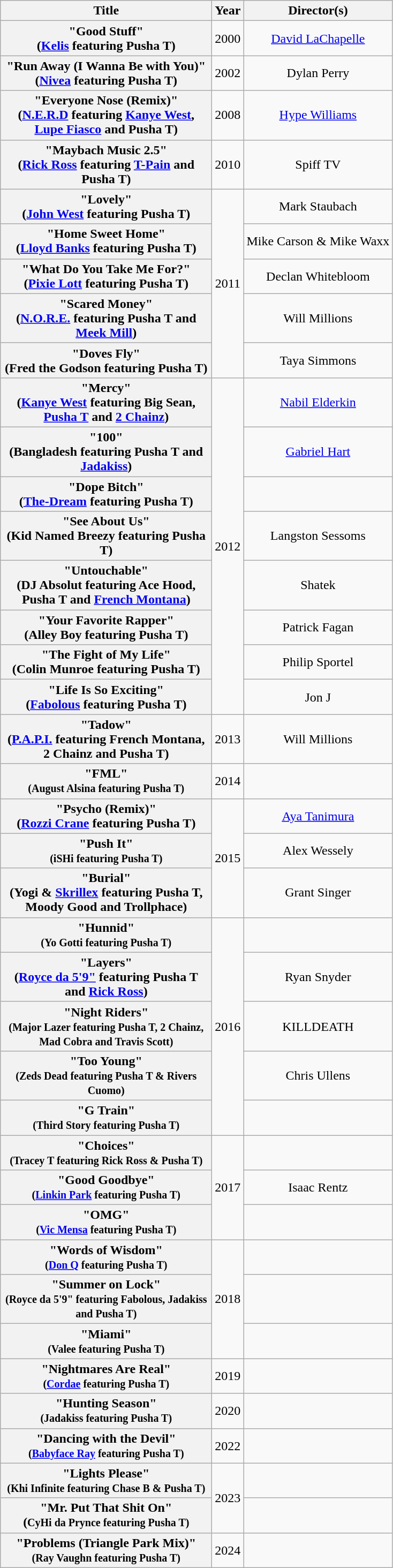<table class="wikitable plainrowheaders" style="text-align:center;">
<tr>
<th scope="col" style="width:16em;">Title</th>
<th scope="col">Year</th>
<th scope="col">Director(s)</th>
</tr>
<tr>
<th scope="row">"Good Stuff"<br><span>(<a href='#'>Kelis</a> featuring Pusha T)</span></th>
<td>2000</td>
<td><a href='#'>David LaChapelle</a></td>
</tr>
<tr>
<th scope="row">"Run Away (I Wanna Be with You)"<br><span>(<a href='#'>Nivea</a> featuring Pusha T)</span></th>
<td>2002</td>
<td>Dylan Perry</td>
</tr>
<tr>
<th scope="row">"Everyone Nose (Remix)"<br><span>(<a href='#'>N.E.R.D</a> featuring <a href='#'>Kanye West</a>, <a href='#'>Lupe Fiasco</a> and Pusha T)</span></th>
<td>2008</td>
<td><a href='#'>Hype Williams</a></td>
</tr>
<tr>
<th scope="row">"Maybach Music 2.5"<br><span>(<a href='#'>Rick Ross</a> featuring <a href='#'>T-Pain</a> and Pusha T)</span></th>
<td>2010</td>
<td>Spiff TV</td>
</tr>
<tr>
<th scope="row">"Lovely"<br><span>(<a href='#'>John West</a> featuring Pusha T)</span></th>
<td rowspan="5">2011</td>
<td>Mark Staubach</td>
</tr>
<tr>
<th scope="row">"Home Sweet Home"<br><span>(<a href='#'>Lloyd Banks</a> featuring Pusha T)</span></th>
<td>Mike Carson & Mike Waxx</td>
</tr>
<tr>
<th scope="row">"What Do You Take Me For?"<br><span>(<a href='#'>Pixie Lott</a> featuring Pusha T)</span></th>
<td>Declan Whitebloom</td>
</tr>
<tr>
<th scope="row">"Scared Money"<br><span>(<a href='#'>N.O.R.E.</a> featuring Pusha T and <a href='#'>Meek Mill</a>)</span></th>
<td>Will Millions</td>
</tr>
<tr>
<th scope="row">"Doves Fly"<br><span>(Fred the Godson featuring Pusha T)</span></th>
<td>Taya Simmons</td>
</tr>
<tr>
<th scope="row">"Mercy"<br><span>(<a href='#'>Kanye West</a> featuring Big Sean, <a href='#'>Pusha T</a> and <a href='#'>2 Chainz</a>)</span></th>
<td rowspan="8">2012</td>
<td><a href='#'>Nabil Elderkin</a></td>
</tr>
<tr>
<th scope="row">"100"<br><span>(Bangladesh featuring Pusha T and <a href='#'>Jadakiss</a>)</span></th>
<td><a href='#'>Gabriel Hart</a></td>
</tr>
<tr>
<th scope="row">"Dope Bitch"<br><span>(<a href='#'>The-Dream</a> featuring Pusha T)</span></th>
<td></td>
</tr>
<tr>
<th scope="row">"See About Us"<br><span>(Kid Named Breezy featuring Pusha T)</span></th>
<td>Langston Sessoms</td>
</tr>
<tr>
<th scope="row">"Untouchable"<br><span>(DJ Absolut featuring Ace Hood, Pusha T and <a href='#'>French Montana</a>)</span></th>
<td>Shatek</td>
</tr>
<tr>
<th scope="row">"Your Favorite Rapper"<br><span>(Alley Boy featuring Pusha T)</span></th>
<td>Patrick Fagan</td>
</tr>
<tr>
<th scope="row">"The Fight of My Life"<br><span>(Colin Munroe featuring Pusha T)</span></th>
<td>Philip Sportel</td>
</tr>
<tr>
<th scope="row">"Life Is So Exciting"<br><span>(<a href='#'>Fabolous</a> featuring Pusha T)</span></th>
<td>Jon J</td>
</tr>
<tr>
<th scope="row">"Tadow"<br><span>(<a href='#'>P.A.P.I.</a> featuring French Montana, 2 Chainz and Pusha T)</span></th>
<td>2013</td>
<td>Will Millions</td>
</tr>
<tr>
<th scope="row">"FML"<br><small>(August Alsina featuring Pusha T)</small></th>
<td>2014</td>
<td></td>
</tr>
<tr>
<th scope="row">"Psycho (Remix)"<br><span>(<a href='#'>Rozzi Crane</a> featuring Pusha T)</span></th>
<td rowspan="3">2015</td>
<td><a href='#'>Aya Tanimura</a></td>
</tr>
<tr>
<th scope="row">"Push It"<br><small>(iSHi featuring Pusha T)</small></th>
<td>Alex Wessely</td>
</tr>
<tr>
<th scope="row">"Burial"<br><span>(Yogi & <a href='#'>Skrillex</a> featuring Pusha T, Moody Good and Trollphace)</span></th>
<td>Grant Singer</td>
</tr>
<tr>
<th scope="row">"Hunnid"<br><small>(Yo Gotti featuring Pusha T)</small></th>
<td rowspan="5">2016</td>
<td></td>
</tr>
<tr>
<th scope="row">"Layers"<br><span>(<a href='#'>Royce da 5'9"</a> featuring Pusha T and <a href='#'>Rick Ross</a>)</span></th>
<td>Ryan Snyder</td>
</tr>
<tr>
<th scope="row">"Night Riders"<br><small>(Major Lazer featuring Pusha T, 2 Chainz, Mad Cobra and Travis Scott)</small></th>
<td>KILLDEATH</td>
</tr>
<tr>
<th scope="row">"Too Young"<br><small>(Zeds Dead featuring Pusha T & Rivers Cuomo)</small></th>
<td>Chris Ullens</td>
</tr>
<tr>
<th scope="row">"G Train"<br><small>(Third Story featuring Pusha T)</small></th>
<td></td>
</tr>
<tr>
<th scope="row">"Choices"<br><small>(Tracey T featuring Rick Ross & Pusha T)</small></th>
<td rowspan="3">2017</td>
<td></td>
</tr>
<tr>
<th scope="row">"Good Goodbye"<br><small>(<a href='#'>Linkin Park</a> featuring Pusha T)</small></th>
<td>Isaac Rentz</td>
</tr>
<tr>
<th scope="row">"OMG"<br><small>(<a href='#'>Vic Mensa</a> featuring Pusha T)</small></th>
<td></td>
</tr>
<tr>
<th scope="row">"Words of Wisdom"<br><small>(<a href='#'>Don Q</a> featuring Pusha T)</small></th>
<td rowspan="3">2018</td>
<td></td>
</tr>
<tr>
<th scope="row">"Summer on Lock"<br><small>(Royce da 5'9" featuring Fabolous, Jadakiss and Pusha T)</small></th>
<td></td>
</tr>
<tr>
<th scope="row">"Miami"<br><small>(Valee featuring Pusha T)</small></th>
<td></td>
</tr>
<tr>
<th scope="row">"Nightmares Are Real"<br><small>(<a href='#'>Cordae</a> featuring Pusha T)</small></th>
<td>2019</td>
<td></td>
</tr>
<tr>
<th scope="row">"Hunting Season"<br><small>(Jadakiss featuring Pusha T)</small></th>
<td>2020</td>
<td></td>
</tr>
<tr>
<th scope="row">"Dancing with the Devil"<br><small>(<a href='#'>Babyface Ray</a> featuring Pusha T)</small></th>
<td>2022</td>
<td></td>
</tr>
<tr>
<th scope="row">"Lights Please"<br><small>(Khi Infinite featuring Chase B & Pusha T)</small></th>
<td rowspan="2">2023</td>
<td></td>
</tr>
<tr>
<th scope="row">"Mr. Put That Shit On"<br>(<small>CyHi da Prynce featuring Pusha T)</small></th>
<td></td>
</tr>
<tr>
<th scope="row">"Problems (Triangle Park Mix)"<br><small>(Ray Vaughn featuring Pusha T)</small></th>
<td>2024</td>
<td></td>
</tr>
</table>
